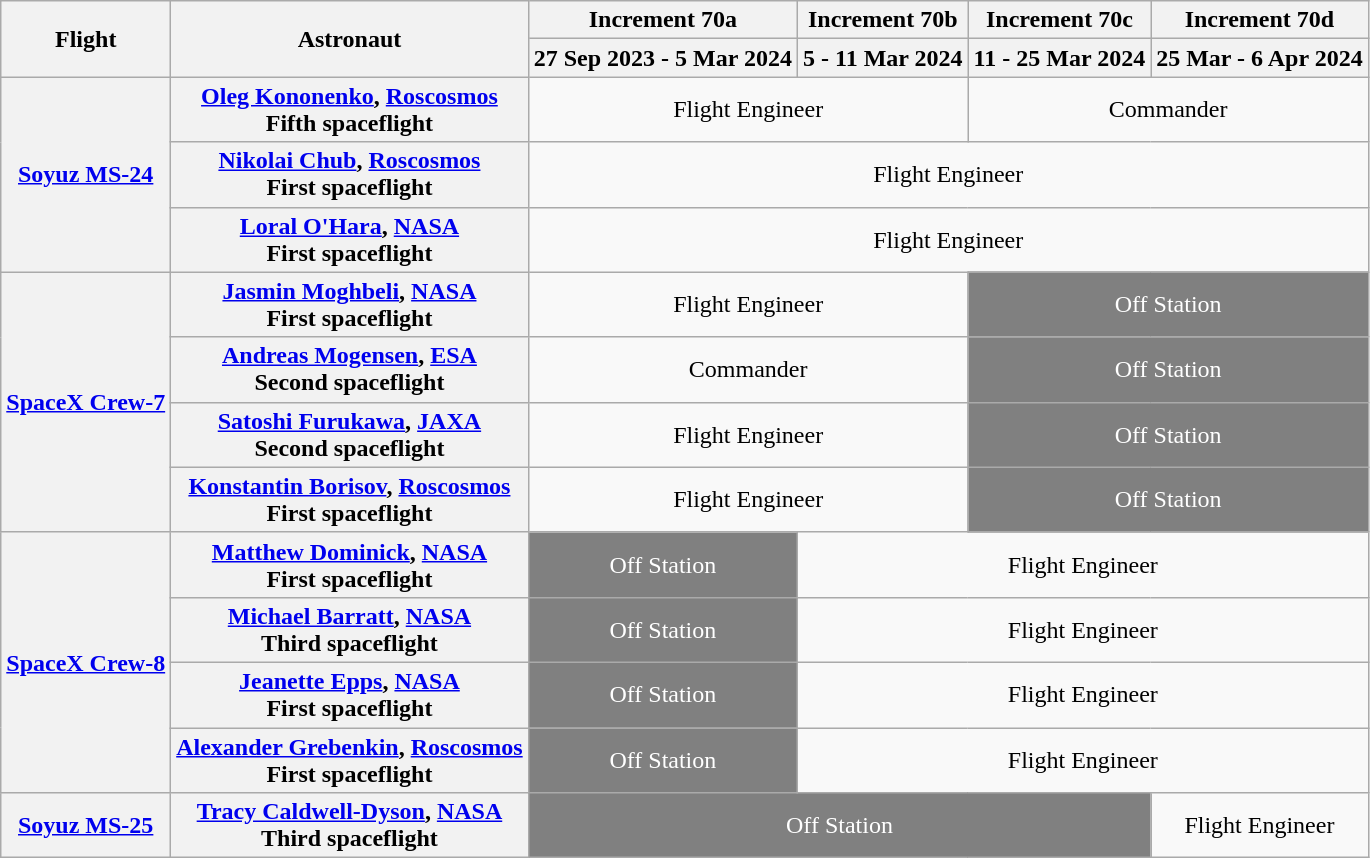<table class="wikitable" style="text-align:center">
<tr>
<th rowspan="2">Flight</th>
<th rowspan="2">Astronaut</th>
<th>Increment 70a</th>
<th>Increment 70b</th>
<th>Increment 70c</th>
<th>Increment 70d</th>
</tr>
<tr>
<th>27 Sep 2023 - 5 Mar 2024</th>
<th>5 - 11 Mar 2024</th>
<th>11 - 25 Mar 2024</th>
<th>25 Mar - 6 Apr 2024</th>
</tr>
<tr>
<th rowspan="3"><a href='#'>Soyuz MS-24</a></th>
<th> <a href='#'>Oleg Kononenko</a>, <a href='#'>Roscosmos</a> <br> Fifth spaceflight</th>
<td colspan="2">Flight Engineer</td>
<td colspan="2">Commander</td>
</tr>
<tr>
<th>  <a href='#'>Nikolai Chub</a>, <a href='#'>Roscosmos</a> <br> First spaceflight</th>
<td colspan="4">Flight Engineer</td>
</tr>
<tr>
<th> <a href='#'>Loral O'Hara</a>, <a href='#'>NASA</a> <br> First spaceflight</th>
<td colspan="4">Flight Engineer</td>
</tr>
<tr>
<th rowspan="4"><a href='#'>SpaceX Crew-7</a></th>
<th> <a href='#'>Jasmin Moghbeli</a>, <a href='#'>NASA</a> <br> First spaceflight</th>
<td colspan="2">Flight Engineer</td>
<td colspan="2" style="background:grey; color:white;">Off Station</td>
</tr>
<tr>
<th> <a href='#'>Andreas Mogensen</a>, <a href='#'>ESA</a> <br> Second spaceflight</th>
<td colspan="2">Commander</td>
<td colspan="2" style="background:grey; color:white;">Off Station</td>
</tr>
<tr>
<th> <a href='#'>Satoshi Furukawa</a>, <a href='#'>JAXA</a> <br> Second spaceflight</th>
<td colspan="2">Flight Engineer</td>
<td colspan="2" style="background:grey; color:white;">Off Station</td>
</tr>
<tr>
<th> <a href='#'>Konstantin Borisov</a>, <a href='#'>Roscosmos</a> <br> First spaceflight</th>
<td colspan="2">Flight Engineer</td>
<td colspan="2" style="background:grey; color:white;">Off Station</td>
</tr>
<tr>
<th rowspan="4"><a href='#'>SpaceX Crew-8</a></th>
<th> <a href='#'>Matthew Dominick</a>, <a href='#'>NASA</a> <br> First spaceflight</th>
<td colspan="1" style="background:grey; color:white;">Off Station</td>
<td colspan="3">Flight Engineer</td>
</tr>
<tr>
<th> <a href='#'>Michael Barratt</a>, <a href='#'>NASA</a> <br> Third  spaceflight</th>
<td colspan="1" style="background:grey; color:white;">Off Station</td>
<td colspan="3">Flight Engineer</td>
</tr>
<tr>
<th><a href='#'>Jeanette Epps</a>, <a href='#'>NASA</a> <br> First spaceflight</th>
<td colspan="1" style="background:grey; color:white;">Off Station</td>
<td colspan="3">Flight Engineer</td>
</tr>
<tr>
<th> <a href='#'>Alexander Grebenkin</a>, <a href='#'>Roscosmos</a> <br> First spaceflight</th>
<td colspan="1" style="background:grey; color:white;">Off Station</td>
<td colspan="3">Flight Engineer</td>
</tr>
<tr>
<th rowspan="1"><a href='#'>Soyuz MS-25</a></th>
<th>  <a href='#'>Tracy Caldwell-Dyson</a>, <a href='#'>NASA</a><br> Third spaceflight</th>
<td colspan="3" style="background:grey; color:white;">Off Station</td>
<td>Flight Engineer</td>
</tr>
</table>
